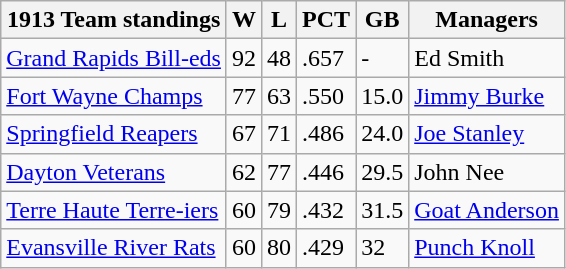<table class="wikitable">
<tr>
<th>1913 Team standings</th>
<th>W</th>
<th>L</th>
<th>PCT</th>
<th>GB</th>
<th>Managers</th>
</tr>
<tr>
<td><a href='#'>Grand Rapids Bill-eds</a></td>
<td>92</td>
<td>48</td>
<td>.657</td>
<td>-</td>
<td>Ed Smith</td>
</tr>
<tr>
<td><a href='#'>Fort Wayne Champs</a></td>
<td>77</td>
<td>63</td>
<td>.550</td>
<td>15.0</td>
<td><a href='#'>Jimmy Burke</a></td>
</tr>
<tr>
<td><a href='#'>Springfield Reapers</a></td>
<td>67</td>
<td>71</td>
<td>.486</td>
<td>24.0</td>
<td><a href='#'>Joe Stanley</a></td>
</tr>
<tr>
<td><a href='#'>Dayton Veterans</a></td>
<td>62</td>
<td>77</td>
<td>.446</td>
<td>29.5</td>
<td>John Nee</td>
</tr>
<tr>
<td><a href='#'>Terre Haute Terre-iers</a></td>
<td>60</td>
<td>79</td>
<td>.432</td>
<td>31.5</td>
<td><a href='#'>Goat Anderson</a></td>
</tr>
<tr>
<td><a href='#'>Evansville River Rats</a></td>
<td>60</td>
<td>80</td>
<td>.429</td>
<td>32</td>
<td><a href='#'>Punch Knoll</a></td>
</tr>
</table>
